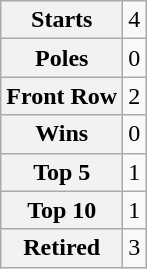<table class="wikitable" style="text-align:center">
<tr>
<th>Starts</th>
<td>4</td>
</tr>
<tr>
<th>Poles</th>
<td>0</td>
</tr>
<tr>
<th>Front Row</th>
<td>2</td>
</tr>
<tr>
<th>Wins</th>
<td>0</td>
</tr>
<tr>
<th>Top 5</th>
<td>1</td>
</tr>
<tr>
<th>Top 10</th>
<td>1</td>
</tr>
<tr>
<th>Retired</th>
<td>3</td>
</tr>
</table>
